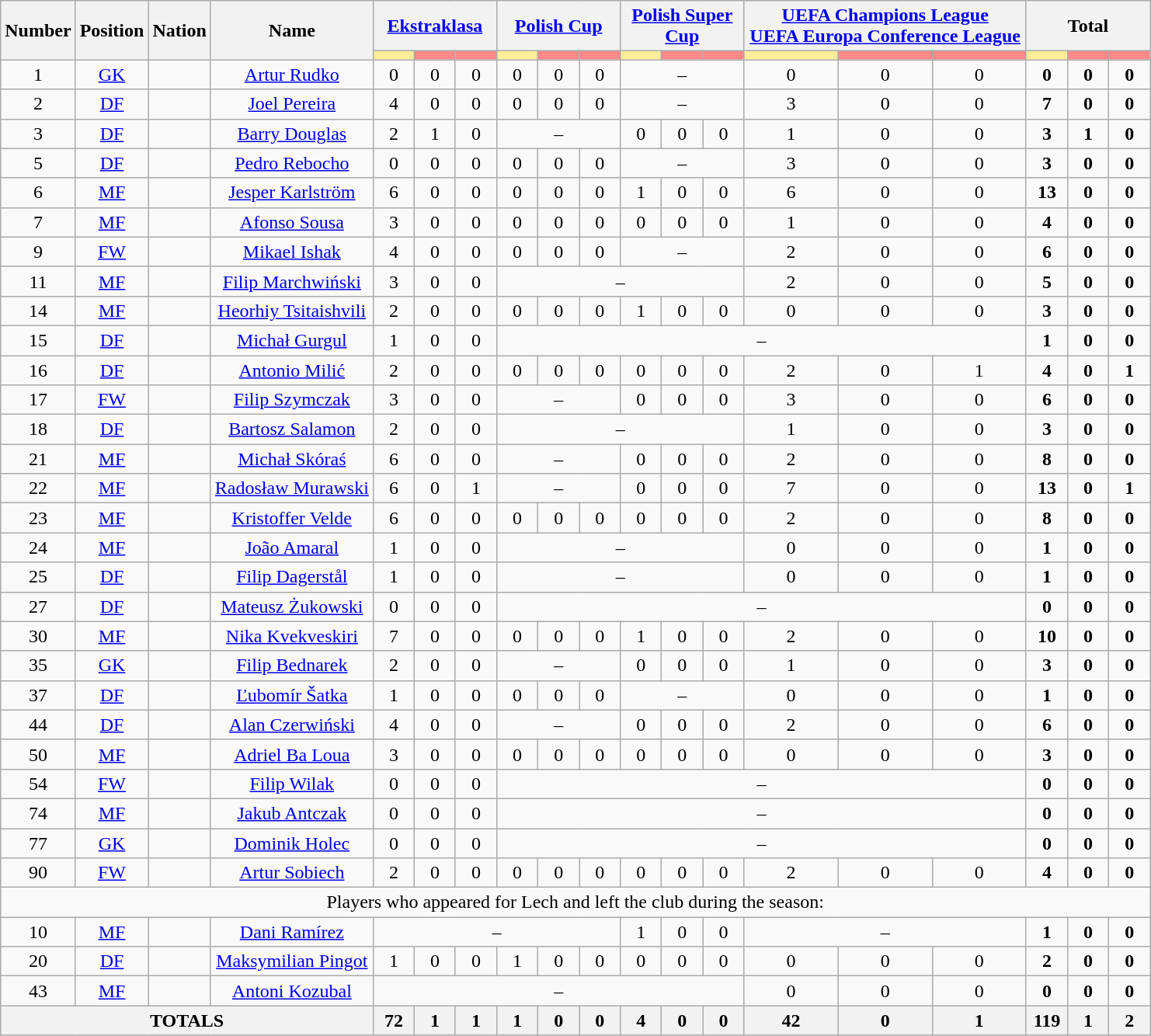<table class="wikitable" style="font-size: 100%; text-align: center;">
<tr>
<th rowspan="2" align="center">Number</th>
<th rowspan="2" align="center">Position</th>
<th rowspan="2" align="center">Nation</th>
<th rowspan="2" align="center">Name</th>
<th colspan="3" style="width:84px;" align="center"><a href='#'>Ekstraklasa</a></th>
<th colspan="3" style="width:84px;" align="center"><a href='#'>Polish Cup</a></th>
<th colspan="3" style="width:84px;" align="center"><a href='#'>Polish Super Cup</a></th>
<th colspan="3" style="width:235px;" align="center"><a href='#'>UEFA Champions League</a><br><a href='#'>UEFA Europa Conference League</a></th>
<th colspan="3" style="width:84px;" align="center">Total</th>
</tr>
<tr>
<th style="background: #FFEE99; width:28px;"></th>
<th style="background: #FF8888; width:28px;"></th>
<th style="background: #FF8888; width:28px;"></th>
<th style="background: #FFEE99; width:28px;"></th>
<th style="background: #FF8888; width:28px;"></th>
<th style="background: #FF8888; width:28px;"></th>
<th style="background: #FFEE99; width:28px;"></th>
<th style="background: #FF8888; width:28px;"></th>
<th style="background: #FF8888; width:28px;"></th>
<th style="background: #FFEE99; width:28px;"></th>
<th style="background: #FF8888; width:28px;"></th>
<th style="background: #FF8888; width:28px;"></th>
<th style="background: #FFEE99; width:28px;"></th>
<th style="background: #FF8888; width:28px;"></th>
<th style="background: #FF8888; width:28px;"></th>
</tr>
<tr>
<td>1</td>
<td><a href='#'>GK</a></td>
<td></td>
<td><a href='#'>Artur Rudko</a></td>
<td>0</td>
<td>0</td>
<td>0</td>
<td>0</td>
<td>0</td>
<td>0</td>
<td colspan="3">–</td>
<td>0</td>
<td>0</td>
<td>0</td>
<td><strong>0</strong></td>
<td><strong>0</strong></td>
<td><strong>0</strong></td>
</tr>
<tr>
<td>2</td>
<td><a href='#'>DF</a></td>
<td></td>
<td><a href='#'>Joel Pereira</a></td>
<td>4</td>
<td>0</td>
<td>0</td>
<td>0</td>
<td>0</td>
<td>0</td>
<td colspan="3">–</td>
<td>3</td>
<td>0</td>
<td>0</td>
<td><strong>7</strong></td>
<td><strong>0</strong></td>
<td><strong>0</strong></td>
</tr>
<tr>
<td>3</td>
<td><a href='#'>DF</a></td>
<td></td>
<td><a href='#'>Barry Douglas</a></td>
<td>2</td>
<td>1</td>
<td>0</td>
<td colspan="3">–</td>
<td>0</td>
<td>0</td>
<td>0</td>
<td>1</td>
<td>0</td>
<td>0</td>
<td><strong>3</strong></td>
<td><strong>1</strong></td>
<td><strong>0</strong></td>
</tr>
<tr>
<td>5</td>
<td><a href='#'>DF</a></td>
<td></td>
<td><a href='#'>Pedro Rebocho</a></td>
<td>0</td>
<td>0</td>
<td>0</td>
<td>0</td>
<td>0</td>
<td>0</td>
<td colspan="3">–</td>
<td>3</td>
<td>0</td>
<td>0</td>
<td><strong>3</strong></td>
<td><strong>0</strong></td>
<td><strong>0</strong></td>
</tr>
<tr>
<td>6</td>
<td><a href='#'>MF</a></td>
<td></td>
<td><a href='#'>Jesper Karlström</a></td>
<td>6</td>
<td>0</td>
<td>0</td>
<td>0</td>
<td>0</td>
<td>0</td>
<td>1</td>
<td>0</td>
<td>0</td>
<td>6</td>
<td>0</td>
<td>0</td>
<td><strong>13</strong></td>
<td><strong>0</strong></td>
<td><strong>0</strong></td>
</tr>
<tr>
<td>7</td>
<td><a href='#'>MF</a></td>
<td></td>
<td><a href='#'>Afonso Sousa</a></td>
<td>3</td>
<td>0</td>
<td>0</td>
<td>0</td>
<td>0</td>
<td>0</td>
<td>0</td>
<td>0</td>
<td>0</td>
<td>1</td>
<td>0</td>
<td>0</td>
<td><strong>4</strong></td>
<td><strong>0</strong></td>
<td><strong>0</strong></td>
</tr>
<tr>
<td>9</td>
<td><a href='#'>FW</a></td>
<td></td>
<td><a href='#'>Mikael Ishak</a></td>
<td>4</td>
<td>0</td>
<td>0</td>
<td>0</td>
<td>0</td>
<td>0</td>
<td colspan="3">–</td>
<td>2</td>
<td>0</td>
<td>0</td>
<td><strong>6</strong></td>
<td><strong>0</strong></td>
<td><strong>0</strong></td>
</tr>
<tr>
<td>11</td>
<td><a href='#'>MF</a></td>
<td></td>
<td><a href='#'>Filip Marchwiński</a></td>
<td>3</td>
<td>0</td>
<td>0</td>
<td colspan="6">–</td>
<td>2</td>
<td>0</td>
<td>0</td>
<td><strong>5</strong></td>
<td><strong>0</strong></td>
<td><strong>0</strong></td>
</tr>
<tr>
<td>14</td>
<td><a href='#'>MF</a></td>
<td></td>
<td><a href='#'>Heorhiy Tsitaishvili</a></td>
<td>2</td>
<td>0</td>
<td>0</td>
<td>0</td>
<td>0</td>
<td>0</td>
<td>1</td>
<td>0</td>
<td>0</td>
<td>0</td>
<td>0</td>
<td>0</td>
<td><strong>3</strong></td>
<td><strong>0</strong></td>
<td><strong>0</strong></td>
</tr>
<tr>
<td>15</td>
<td><a href='#'>DF</a></td>
<td></td>
<td><a href='#'>Michał Gurgul</a></td>
<td>1</td>
<td>0</td>
<td>0</td>
<td colspan="9">–</td>
<td><strong>1</strong></td>
<td><strong>0</strong></td>
<td><strong>0</strong></td>
</tr>
<tr>
<td>16</td>
<td><a href='#'>DF</a></td>
<td></td>
<td><a href='#'>Antonio Milić</a></td>
<td>2</td>
<td>0</td>
<td>0</td>
<td>0</td>
<td>0</td>
<td>0</td>
<td>0</td>
<td>0</td>
<td>0</td>
<td>2</td>
<td>0</td>
<td>1</td>
<td><strong>4</strong></td>
<td><strong>0</strong></td>
<td><strong>1</strong></td>
</tr>
<tr>
<td>17</td>
<td><a href='#'>FW</a></td>
<td></td>
<td><a href='#'>Filip Szymczak</a></td>
<td>3</td>
<td>0</td>
<td>0</td>
<td colspan="3">–</td>
<td>0</td>
<td>0</td>
<td>0</td>
<td>3</td>
<td>0</td>
<td>0</td>
<td><strong>6</strong></td>
<td><strong>0</strong></td>
<td><strong>0</strong></td>
</tr>
<tr>
<td>18</td>
<td><a href='#'>DF</a></td>
<td></td>
<td><a href='#'>Bartosz Salamon</a></td>
<td>2</td>
<td>0</td>
<td>0</td>
<td colspan="6">–</td>
<td>1</td>
<td>0</td>
<td>0</td>
<td><strong>3</strong></td>
<td><strong>0</strong></td>
<td><strong>0</strong></td>
</tr>
<tr>
<td>21</td>
<td><a href='#'>MF</a></td>
<td></td>
<td><a href='#'>Michał Skóraś</a></td>
<td>6</td>
<td>0</td>
<td>0</td>
<td colspan="3">–</td>
<td>0</td>
<td>0</td>
<td>0</td>
<td>2</td>
<td>0</td>
<td>0</td>
<td><strong>8</strong></td>
<td><strong>0</strong></td>
<td><strong>0</strong></td>
</tr>
<tr>
<td>22</td>
<td><a href='#'>MF</a></td>
<td></td>
<td><a href='#'>Radosław Murawski</a></td>
<td>6</td>
<td>0</td>
<td>1</td>
<td colspan="3">–</td>
<td>0</td>
<td>0</td>
<td>0</td>
<td>7</td>
<td>0</td>
<td>0</td>
<td><strong>13</strong></td>
<td><strong>0</strong></td>
<td><strong>1</strong></td>
</tr>
<tr>
<td>23</td>
<td><a href='#'>MF</a></td>
<td></td>
<td><a href='#'>Kristoffer Velde</a></td>
<td>6</td>
<td>0</td>
<td>0</td>
<td>0</td>
<td>0</td>
<td>0</td>
<td>0</td>
<td>0</td>
<td>0</td>
<td>2</td>
<td>0</td>
<td>0</td>
<td><strong>8</strong></td>
<td><strong>0</strong></td>
<td><strong>0</strong></td>
</tr>
<tr>
<td>24</td>
<td><a href='#'>MF</a></td>
<td></td>
<td><a href='#'>João Amaral</a></td>
<td>1</td>
<td>0</td>
<td>0</td>
<td colspan="6">–</td>
<td>0</td>
<td>0</td>
<td>0</td>
<td><strong>1</strong></td>
<td><strong>0</strong></td>
<td><strong>0</strong></td>
</tr>
<tr>
<td>25</td>
<td><a href='#'>DF</a></td>
<td></td>
<td><a href='#'>Filip Dagerstål</a></td>
<td>1</td>
<td>0</td>
<td>0</td>
<td colspan="6">–</td>
<td>0</td>
<td>0</td>
<td>0</td>
<td><strong>1</strong></td>
<td><strong>0</strong></td>
<td><strong>0</strong></td>
</tr>
<tr>
<td>27</td>
<td><a href='#'>DF</a></td>
<td></td>
<td><a href='#'>Mateusz Żukowski</a></td>
<td>0</td>
<td>0</td>
<td>0</td>
<td colspan="9">–</td>
<td><strong>0</strong></td>
<td><strong>0</strong></td>
<td><strong>0</strong></td>
</tr>
<tr>
<td>30</td>
<td><a href='#'>MF</a></td>
<td></td>
<td><a href='#'>Nika Kvekveskiri</a></td>
<td>7</td>
<td>0</td>
<td>0</td>
<td>0</td>
<td>0</td>
<td>0</td>
<td>1</td>
<td>0</td>
<td>0</td>
<td>2</td>
<td>0</td>
<td>0</td>
<td><strong>10</strong></td>
<td><strong>0</strong></td>
<td><strong>0</strong></td>
</tr>
<tr>
<td>35</td>
<td><a href='#'>GK</a></td>
<td></td>
<td><a href='#'>Filip Bednarek</a></td>
<td>2</td>
<td>0</td>
<td>0</td>
<td colspan="3">–</td>
<td>0</td>
<td>0</td>
<td>0</td>
<td>1</td>
<td>0</td>
<td>0</td>
<td><strong>3</strong></td>
<td><strong>0</strong></td>
<td><strong>0</strong></td>
</tr>
<tr>
<td>37</td>
<td><a href='#'>DF</a></td>
<td></td>
<td><a href='#'>Ľubomír Šatka</a></td>
<td>1</td>
<td>0</td>
<td>0</td>
<td>0</td>
<td>0</td>
<td>0</td>
<td colspan="3">–</td>
<td>0</td>
<td>0</td>
<td>0</td>
<td><strong>1</strong></td>
<td><strong>0</strong></td>
<td><strong>0</strong></td>
</tr>
<tr>
<td>44</td>
<td><a href='#'>DF</a></td>
<td></td>
<td><a href='#'>Alan Czerwiński</a></td>
<td>4</td>
<td>0</td>
<td>0</td>
<td colspan="3">–</td>
<td>0</td>
<td>0</td>
<td>0</td>
<td>2</td>
<td>0</td>
<td>0</td>
<td><strong>6</strong></td>
<td><strong>0</strong></td>
<td><strong>0</strong></td>
</tr>
<tr>
<td>50</td>
<td><a href='#'>MF</a></td>
<td></td>
<td><a href='#'>Adriel Ba Loua</a></td>
<td>3</td>
<td>0</td>
<td>0</td>
<td>0</td>
<td>0</td>
<td>0</td>
<td>0</td>
<td>0</td>
<td>0</td>
<td>0</td>
<td>0</td>
<td>0</td>
<td><strong>3</strong></td>
<td><strong>0</strong></td>
<td><strong>0</strong></td>
</tr>
<tr>
<td>54</td>
<td><a href='#'>FW</a></td>
<td></td>
<td><a href='#'>Filip Wilak</a></td>
<td>0</td>
<td>0</td>
<td>0</td>
<td colspan="9">–</td>
<td><strong>0</strong></td>
<td><strong>0</strong></td>
<td><strong>0</strong></td>
</tr>
<tr>
<td>74</td>
<td><a href='#'>MF</a></td>
<td></td>
<td><a href='#'>Jakub Antczak</a></td>
<td>0</td>
<td>0</td>
<td>0</td>
<td colspan="9">–</td>
<td><strong>0</strong></td>
<td><strong>0</strong></td>
<td><strong>0</strong></td>
</tr>
<tr>
<td>77</td>
<td><a href='#'>GK</a></td>
<td></td>
<td><a href='#'>Dominik Holec</a></td>
<td>0</td>
<td>0</td>
<td>0</td>
<td colspan="9">–</td>
<td><strong>0</strong></td>
<td><strong>0</strong></td>
<td><strong>0</strong></td>
</tr>
<tr>
<td>90</td>
<td><a href='#'>FW</a></td>
<td></td>
<td><a href='#'>Artur Sobiech</a></td>
<td>2</td>
<td>0</td>
<td>0</td>
<td>0</td>
<td>0</td>
<td>0</td>
<td>0</td>
<td>0</td>
<td>0</td>
<td>2</td>
<td>0</td>
<td>0</td>
<td><strong>4</strong></td>
<td><strong>0</strong></td>
<td><strong>0</strong></td>
</tr>
<tr>
<td colspan="19">Players who appeared for Lech and left the club during the season:</td>
</tr>
<tr>
<td>10</td>
<td><a href='#'>MF</a></td>
<td></td>
<td><a href='#'>Dani Ramírez</a></td>
<td colspan="6">–</td>
<td>1</td>
<td>0</td>
<td>0</td>
<td colspan="3">–</td>
<td><strong>1</strong></td>
<td><strong>0</strong></td>
<td><strong>0</strong></td>
</tr>
<tr>
<td>20</td>
<td><a href='#'>DF</a></td>
<td></td>
<td><a href='#'>Maksymilian Pingot</a></td>
<td>1</td>
<td>0</td>
<td>0</td>
<td>1</td>
<td>0</td>
<td>0</td>
<td>0</td>
<td>0</td>
<td>0</td>
<td>0</td>
<td>0</td>
<td>0</td>
<td><strong>2</strong></td>
<td><strong>0</strong></td>
<td><strong>0</strong></td>
</tr>
<tr>
<td>43</td>
<td><a href='#'>MF</a></td>
<td></td>
<td><a href='#'>Antoni Kozubal</a></td>
<td colspan="9">–</td>
<td>0</td>
<td>0</td>
<td>0</td>
<td><strong>0</strong></td>
<td><strong>0</strong></td>
<td><strong>0</strong></td>
</tr>
<tr>
<th colspan="4">TOTALS</th>
<th>72</th>
<th>1</th>
<th>1</th>
<th>1</th>
<th>0</th>
<th>0</th>
<th>4</th>
<th>0</th>
<th>0</th>
<th>42</th>
<th>0</th>
<th>1</th>
<th>119</th>
<th>1</th>
<th>2</th>
</tr>
</table>
